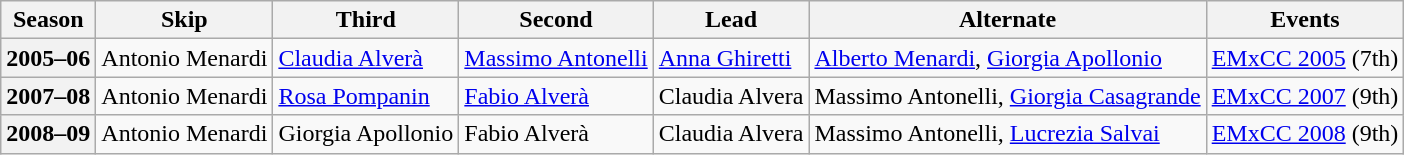<table class="wikitable">
<tr>
<th scope="col">Season</th>
<th scope="col">Skip</th>
<th scope="col">Third</th>
<th scope="col">Second</th>
<th scope="col">Lead</th>
<th scope="col">Alternate</th>
<th scope="col">Events</th>
</tr>
<tr>
<th scope="row">2005–06</th>
<td>Antonio Menardi</td>
<td><a href='#'>Claudia Alverà</a></td>
<td><a href='#'>Massimo Antonelli</a></td>
<td><a href='#'>Anna Ghiretti</a></td>
<td><a href='#'>Alberto Menardi</a>, <a href='#'>Giorgia Apollonio</a></td>
<td><a href='#'>EMxCC 2005</a> (7th)</td>
</tr>
<tr>
<th scope="row">2007–08</th>
<td>Antonio Menardi</td>
<td><a href='#'>Rosa Pompanin</a></td>
<td><a href='#'>Fabio Alverà</a></td>
<td>Claudia Alvera</td>
<td>Massimo Antonelli, <a href='#'>Giorgia Casagrande</a></td>
<td><a href='#'>EMxCC 2007</a> (9th)</td>
</tr>
<tr>
<th scope="row">2008–09</th>
<td>Antonio Menardi</td>
<td>Giorgia Apollonio</td>
<td>Fabio Alverà</td>
<td>Claudia Alvera</td>
<td>Massimo Antonelli, <a href='#'>Lucrezia Salvai</a></td>
<td><a href='#'>EMxCC 2008</a> (9th)</td>
</tr>
</table>
